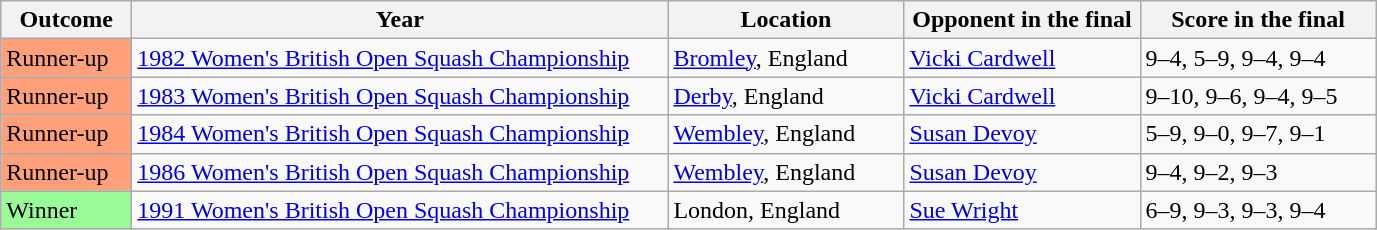<table class="sortable wikitable">
<tr>
<th width="80">Outcome</th>
<th width="350">Year</th>
<th width="150">Location</th>
<th width="150">Opponent in the final</th>
<th width="150">Score in the final</th>
</tr>
<tr>
<td bgcolor="FFA07A">Runner-up</td>
<td><a href='#'>1982 Women's British Open Squash Championship</a></td>
<td><a href='#'>Bromley</a>, England</td>
<td> <a href='#'>Vicki Cardwell</a></td>
<td>9–4, 5–9, 9–4, 9–4</td>
</tr>
<tr>
<td bgcolor="FFA07A">Runner-up</td>
<td><a href='#'>1983 Women's British Open Squash Championship</a></td>
<td><a href='#'>Derby</a>, England</td>
<td> <a href='#'>Vicki Cardwell</a></td>
<td>9–10, 9–6, 9–4, 9–5</td>
</tr>
<tr>
<td bgcolor="FFA07A">Runner-up</td>
<td><a href='#'>1984 Women's British Open Squash Championship</a></td>
<td><a href='#'>Wembley</a>, England</td>
<td> <a href='#'>Susan Devoy</a></td>
<td>5–9, 9–0, 9–7, 9–1</td>
</tr>
<tr>
<td bgcolor="FFA07A">Runner-up</td>
<td><a href='#'>1986 Women's British Open Squash Championship</a></td>
<td><a href='#'>Wembley</a>, England</td>
<td> <a href='#'>Susan Devoy</a></td>
<td>9–4, 9–2, 9–3</td>
</tr>
<tr>
<td bgcolor="98FB98">Winner</td>
<td><a href='#'>1991 Women's British Open Squash Championship</a></td>
<td>London, England</td>
<td> <a href='#'>Sue Wright</a></td>
<td>6–9, 9–3, 9–3, 9–4</td>
</tr>
</table>
